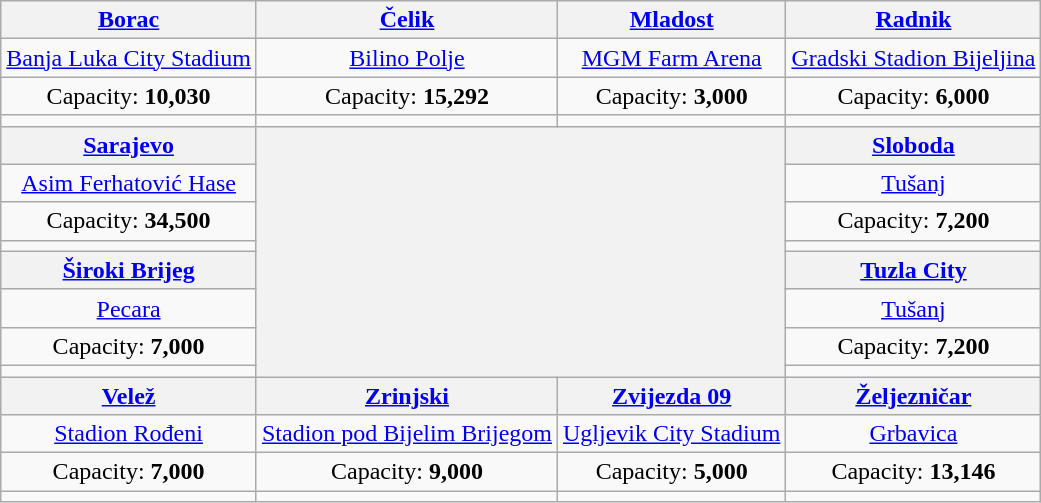<table class="wikitable" style="text-align:center">
<tr>
<th><a href='#'>Borac</a></th>
<th><a href='#'>Čelik</a></th>
<th><a href='#'>Mladost</a></th>
<th><a href='#'>Radnik</a></th>
</tr>
<tr>
<td><a href='#'>Banja Luka City Stadium</a></td>
<td><a href='#'>Bilino Polje</a></td>
<td><a href='#'>MGM Farm Arena</a></td>
<td><a href='#'>Gradski Stadion Bijeljina</a></td>
</tr>
<tr>
<td>Capacity: <strong>10,030</strong></td>
<td>Capacity: <strong>15,292</strong></td>
<td>Capacity: <strong>3,000</strong></td>
<td>Capacity: <strong>6,000</strong></td>
</tr>
<tr>
<td></td>
<td></td>
<td></td>
<td></td>
</tr>
<tr>
<th><a href='#'>Sarajevo</a></th>
<th rowspan="8" colspan="2"></th>
<th><a href='#'>Sloboda</a></th>
</tr>
<tr>
<td><a href='#'>Asim Ferhatović Hase</a></td>
<td><a href='#'>Tušanj</a></td>
</tr>
<tr>
<td>Capacity: <strong>34,500</strong></td>
<td>Capacity: <strong>7,200</strong></td>
</tr>
<tr>
<td></td>
<td></td>
</tr>
<tr>
<th><a href='#'>Široki Brijeg</a></th>
<th><a href='#'>Tuzla City</a></th>
</tr>
<tr>
<td><a href='#'>Pecara</a></td>
<td><a href='#'>Tušanj</a></td>
</tr>
<tr>
<td>Capacity: <strong>7,000</strong></td>
<td>Capacity: <strong>7,200</strong></td>
</tr>
<tr>
<td></td>
<td></td>
</tr>
<tr>
<th><a href='#'>Velež</a></th>
<th><a href='#'>Zrinjski</a></th>
<th><a href='#'>Zvijezda 09</a></th>
<th><a href='#'>Željezničar</a></th>
</tr>
<tr>
<td><a href='#'>Stadion Rođeni</a></td>
<td><a href='#'>Stadion pod Bijelim Brijegom</a></td>
<td><a href='#'>Ugljevik City Stadium</a></td>
<td><a href='#'>Grbavica</a></td>
</tr>
<tr>
<td>Capacity: <strong>7,000</strong></td>
<td>Capacity: <strong>9,000</strong></td>
<td>Capacity: <strong>5,000</strong></td>
<td>Capacity: <strong>13,146</strong></td>
</tr>
<tr>
<td></td>
<td></td>
<td></td>
<td></td>
</tr>
</table>
